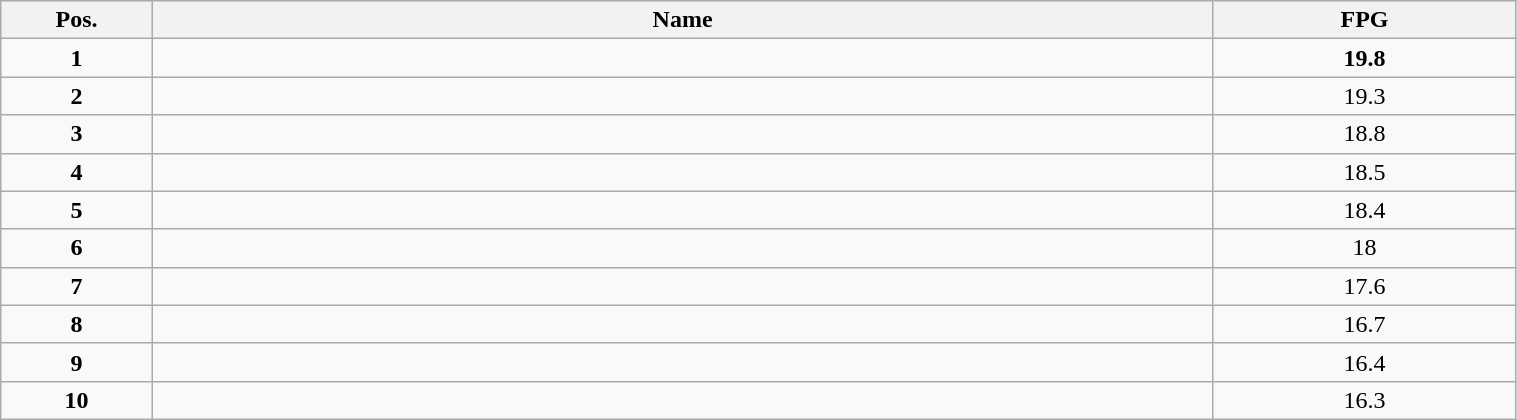<table class="wikitable" style="width:80%;">
<tr>
<th style="width:10%;">Pos.</th>
<th style="width:70%;">Name</th>
<th style="width:20%;">FPG</th>
</tr>
<tr>
<td align=center><strong>1</strong></td>
<td><strong></strong></td>
<td align=center><strong>19.8</strong></td>
</tr>
<tr>
<td align=center><strong>2</strong></td>
<td></td>
<td align=center>19.3</td>
</tr>
<tr>
<td align=center><strong>3</strong></td>
<td></td>
<td align=center>18.8</td>
</tr>
<tr>
<td align=center><strong>4</strong></td>
<td></td>
<td align=center>18.5</td>
</tr>
<tr>
<td align=center><strong>5</strong></td>
<td></td>
<td align=center>18.4</td>
</tr>
<tr>
<td align=center><strong>6</strong></td>
<td></td>
<td align=center>18</td>
</tr>
<tr>
<td align=center><strong>7</strong></td>
<td></td>
<td align=center>17.6</td>
</tr>
<tr>
<td align=center><strong>8</strong></td>
<td></td>
<td align=center>16.7</td>
</tr>
<tr>
<td align=center><strong>9</strong></td>
<td></td>
<td align=center>16.4</td>
</tr>
<tr>
<td align=center><strong>10</strong></td>
<td></td>
<td align=center>16.3</td>
</tr>
</table>
